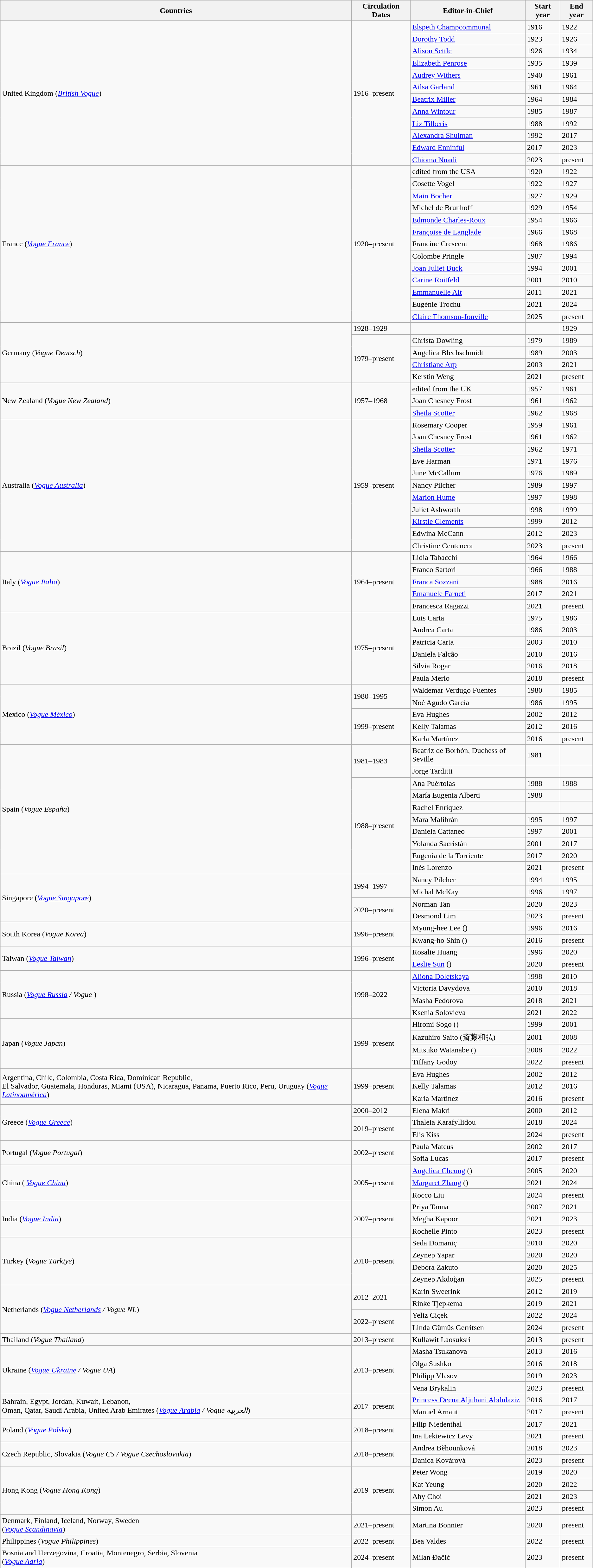<table class="wikitable sortable">
<tr>
<th>Countries</th>
<th>Circulation Dates</th>
<th>Editor-in-Chief</th>
<th>Start year</th>
<th>End year</th>
</tr>
<tr>
<td rowspan="12">United Kingdom (<em><a href='#'>British Vogue</a></em>)</td>
<td rowspan="12">1916–present</td>
<td><a href='#'>Elspeth Champcommunal</a></td>
<td>1916</td>
<td>1922</td>
</tr>
<tr>
<td><a href='#'>Dorothy Todd</a></td>
<td>1923</td>
<td>1926</td>
</tr>
<tr>
<td><a href='#'>Alison Settle</a></td>
<td>1926</td>
<td>1934</td>
</tr>
<tr>
<td><a href='#'>Elizabeth Penrose</a></td>
<td>1935</td>
<td>1939</td>
</tr>
<tr>
<td><a href='#'>Audrey Withers</a></td>
<td>1940</td>
<td>1961</td>
</tr>
<tr>
<td><a href='#'>Ailsa Garland</a></td>
<td>1961</td>
<td>1964</td>
</tr>
<tr>
<td><a href='#'>Beatrix Miller</a></td>
<td>1964</td>
<td>1984</td>
</tr>
<tr>
<td><a href='#'>Anna Wintour</a></td>
<td>1985</td>
<td>1987</td>
</tr>
<tr>
<td><a href='#'>Liz Tilberis</a></td>
<td>1988</td>
<td>1992</td>
</tr>
<tr>
<td><a href='#'>Alexandra Shulman</a></td>
<td>1992</td>
<td>2017</td>
</tr>
<tr>
<td><a href='#'>Edward Enninful</a></td>
<td>2017</td>
<td>2023</td>
</tr>
<tr>
<td><a href='#'>Chioma Nnadi</a></td>
<td>2023</td>
<td>present</td>
</tr>
<tr>
<td rowspan="13">France (<em><a href='#'>Vogue France</a></em>)<em></em></td>
<td rowspan="13">1920–present</td>
<td>edited from the USA</td>
<td>1920</td>
<td>1922</td>
</tr>
<tr>
<td>Cosette Vogel</td>
<td>1922</td>
<td>1927</td>
</tr>
<tr>
<td><a href='#'>Main Bocher</a></td>
<td>1927</td>
<td>1929</td>
</tr>
<tr>
<td>Michel de Brunhoff</td>
<td>1929</td>
<td>1954</td>
</tr>
<tr>
<td><a href='#'>Edmonde Charles-Roux</a></td>
<td>1954</td>
<td>1966</td>
</tr>
<tr>
<td><a href='#'>Françoise de Langlade</a></td>
<td>1966</td>
<td>1968</td>
</tr>
<tr>
<td>Francine Crescent</td>
<td>1968</td>
<td>1986</td>
</tr>
<tr>
<td>Colombe Pringle</td>
<td>1987</td>
<td>1994</td>
</tr>
<tr>
<td><a href='#'>Joan Juliet Buck</a></td>
<td>1994</td>
<td>2001</td>
</tr>
<tr>
<td><a href='#'>Carine Roitfeld</a></td>
<td>2001</td>
<td>2010</td>
</tr>
<tr>
<td><a href='#'>Emmanuelle Alt</a></td>
<td>2011</td>
<td>2021</td>
</tr>
<tr>
<td>Eugénie Trochu</td>
<td>2021</td>
<td>2024</td>
</tr>
<tr>
<td><a href='#'>Claire Thomson-Jonville</a></td>
<td>2025</td>
<td>present</td>
</tr>
<tr>
<td rowspan="5">Germany (<em>Vogue Deutsch</em>)</td>
<td>1928–1929</td>
<td></td>
<td></td>
<td>1929</td>
</tr>
<tr>
<td rowspan="4">1979–present</td>
<td>Christa Dowling</td>
<td>1979</td>
<td>1989</td>
</tr>
<tr>
<td>Angelica Blechschmidt</td>
<td>1989</td>
<td>2003</td>
</tr>
<tr>
<td><a href='#'>Christiane Arp</a></td>
<td>2003</td>
<td>2021</td>
</tr>
<tr>
<td>Kerstin Weng</td>
<td>2021</td>
<td>present</td>
</tr>
<tr>
<td rowspan="3">New Zealand (<em>Vogue New Zealand</em>)</td>
<td rowspan="3">1957–1968</td>
<td>edited from the UK</td>
<td>1957</td>
<td>1961</td>
</tr>
<tr>
<td>Joan Chesney Frost</td>
<td>1961</td>
<td>1962</td>
</tr>
<tr>
<td><a href='#'>Sheila Scotter</a></td>
<td>1962</td>
<td>1968</td>
</tr>
<tr>
<td rowspan="11">Australia (<em><a href='#'>Vogue Australia</a></em>)</td>
<td rowspan="11">1959–present</td>
<td>Rosemary Cooper</td>
<td>1959</td>
<td>1961</td>
</tr>
<tr>
<td>Joan Chesney Frost</td>
<td>1961</td>
<td>1962</td>
</tr>
<tr>
<td><a href='#'>Sheila Scotter</a></td>
<td>1962</td>
<td>1971</td>
</tr>
<tr>
<td>Eve Harman</td>
<td>1971</td>
<td>1976</td>
</tr>
<tr>
<td>June McCallum</td>
<td>1976</td>
<td>1989</td>
</tr>
<tr>
<td>Nancy Pilcher</td>
<td>1989</td>
<td>1997</td>
</tr>
<tr>
<td><a href='#'>Marion Hume</a></td>
<td>1997</td>
<td>1998</td>
</tr>
<tr>
<td>Juliet Ashworth</td>
<td>1998</td>
<td>1999</td>
</tr>
<tr>
<td><a href='#'>Kirstie Clements</a></td>
<td>1999</td>
<td>2012</td>
</tr>
<tr>
<td>Edwina McCann</td>
<td>2012</td>
<td>2023</td>
</tr>
<tr>
<td>Christine Centenera</td>
<td>2023</td>
<td>present</td>
</tr>
<tr>
<td rowspan="5">Italy (<em><a href='#'>Vogue Italia</a></em>)<em></em></td>
<td rowspan="5">1964–present</td>
<td>Lidia Tabacchi</td>
<td>1964</td>
<td>1966</td>
</tr>
<tr>
<td>Franco Sartori</td>
<td>1966</td>
<td>1988</td>
</tr>
<tr>
<td><a href='#'>Franca Sozzani</a></td>
<td>1988</td>
<td>2016</td>
</tr>
<tr>
<td><a href='#'>Emanuele Farneti</a></td>
<td>2017</td>
<td>2021</td>
</tr>
<tr>
<td>Francesca Ragazzi</td>
<td>2021</td>
<td>present</td>
</tr>
<tr>
<td rowspan="6">Brazil (<em>Vogue Brasil</em>)</td>
<td rowspan="6">1975–present</td>
<td>Luis Carta</td>
<td>1975</td>
<td>1986</td>
</tr>
<tr>
<td>Andrea Carta</td>
<td>1986</td>
<td>2003</td>
</tr>
<tr>
<td>Patricia Carta</td>
<td>2003</td>
<td>2010</td>
</tr>
<tr>
<td>Daniela Falcão</td>
<td>2010</td>
<td>2016</td>
</tr>
<tr>
<td>Silvia Rogar</td>
<td>2016</td>
<td>2018</td>
</tr>
<tr>
<td>Paula Merlo</td>
<td>2018</td>
<td>present</td>
</tr>
<tr>
<td rowspan="5">Mexico (<em><a href='#'>Vogue México</a></em>)</td>
<td rowspan="2">1980–1995</td>
<td>Waldemar Verdugo Fuentes</td>
<td>1980</td>
<td>1985</td>
</tr>
<tr>
<td>Noé Agudo García</td>
<td>1986</td>
<td>1995</td>
</tr>
<tr>
<td rowspan="3">1999–present</td>
<td>Eva Hughes</td>
<td>2002</td>
<td>2012</td>
</tr>
<tr>
<td>Kelly Talamas</td>
<td>2012</td>
<td>2016</td>
</tr>
<tr>
<td>Karla Martínez</td>
<td>2016</td>
<td>present</td>
</tr>
<tr>
<td rowspan="10">Spain (<em>Vogue España</em>)</td>
<td rowspan="2">1981–1983</td>
<td>Beatriz de Borbón, Duchess of Seville</td>
<td>1981</td>
<td></td>
</tr>
<tr>
<td>Jorge Tarditti</td>
<td></td>
<td></td>
</tr>
<tr>
<td rowspan="8">1988–present</td>
<td>Ana Puértolas</td>
<td>1988</td>
<td>1988</td>
</tr>
<tr>
<td>María Eugenia Alberti</td>
<td>1988</td>
<td></td>
</tr>
<tr>
<td>Rachel Enríquez</td>
<td></td>
<td></td>
</tr>
<tr>
<td>Mara Malibrán</td>
<td>1995</td>
<td>1997</td>
</tr>
<tr>
<td>Daniela Cattaneo</td>
<td>1997</td>
<td>2001</td>
</tr>
<tr>
<td>Yolanda Sacristán</td>
<td>2001</td>
<td>2017</td>
</tr>
<tr>
<td>Eugenia de la Torriente</td>
<td>2017</td>
<td>2020</td>
</tr>
<tr>
<td>Inés Lorenzo</td>
<td>2021</td>
<td>present</td>
</tr>
<tr>
<td rowspan="4">Singapore (<em><a href='#'>Vogue Singapore</a></em>)</td>
<td rowspan="2">1994–1997</td>
<td>Nancy Pilcher</td>
<td>1994</td>
<td>1995</td>
</tr>
<tr>
<td>Michal McKay</td>
<td>1996</td>
<td>1997</td>
</tr>
<tr>
<td rowspan="2">2020–present</td>
<td>Norman Tan</td>
<td>2020</td>
<td>2023</td>
</tr>
<tr>
<td>Desmond Lim</td>
<td>2023</td>
<td>present</td>
</tr>
<tr>
<td rowspan="2">South Korea (<em>Vogue Korea</em>)</td>
<td rowspan="2">1996–present</td>
<td>Myung-hee Lee ()</td>
<td>1996</td>
<td>2016</td>
</tr>
<tr>
<td>Kwang-ho Shin ()</td>
<td>2016</td>
<td>present</td>
</tr>
<tr>
<td rowspan="2">Taiwan (<em><a href='#'>Vogue Taiwan</a></em>)</td>
<td rowspan="2">1996–present</td>
<td>Rosalie Huang</td>
<td>1996</td>
<td>2020</td>
</tr>
<tr>
<td><a href='#'>Leslie Sun</a> ()</td>
<td>2020</td>
<td>present</td>
</tr>
<tr>
<td rowspan="4">Russia (<em><a href='#'>Vogue Russia</a> / Vogue </em>)</td>
<td rowspan="4">1998–2022</td>
<td><a href='#'>Aliona Doletskaya</a></td>
<td>1998</td>
<td>2010</td>
</tr>
<tr>
<td>Victoria Davydova</td>
<td>2010</td>
<td>2018</td>
</tr>
<tr>
<td>Masha Fedorova</td>
<td>2018</td>
<td>2021</td>
</tr>
<tr>
<td>Ksenia Solovieva</td>
<td>2021</td>
<td>2022</td>
</tr>
<tr>
<td rowspan="4">Japan (<em>Vogue Japan</em>)<em></em></td>
<td rowspan="4">1999–present</td>
<td>Hiromi Sogo ()</td>
<td>1999</td>
<td>2001</td>
</tr>
<tr>
<td>Kazuhiro Saito (斎藤和弘)</td>
<td>2001</td>
<td>2008</td>
</tr>
<tr>
<td>Mitsuko Watanabe ()</td>
<td>2008</td>
<td>2022</td>
</tr>
<tr>
<td>Tiffany Godoy</td>
<td>2022</td>
<td>present</td>
</tr>
<tr>
<td rowspan="3">Argentina, Chile, Colombia, Costa Rica, Dominican Republic,<br>El Salvador, Guatemala, Honduras, Miami (USA), Nicaragua,
Panama, Puerto Rico, Peru, Uruguay
(<em><a href='#'>Vogue Latinoamérica</a></em>)</td>
<td rowspan="3">1999–present</td>
<td>Eva Hughes</td>
<td>2002</td>
<td>2012</td>
</tr>
<tr>
<td>Kelly Talamas</td>
<td>2012</td>
<td>2016</td>
</tr>
<tr>
<td>Karla Martínez</td>
<td>2016</td>
<td>present</td>
</tr>
<tr>
<td rowspan="3">Greece (<em><a href='#'>Vogue Greece</a></em>)<em></em></td>
<td>2000–2012</td>
<td>Elena Makri</td>
<td>2000</td>
<td>2012</td>
</tr>
<tr>
<td rowspan="2">2019–present</td>
<td>Thaleia Karafyllidou</td>
<td>2018</td>
<td>2024</td>
</tr>
<tr>
<td>Elis Kiss</td>
<td>2024</td>
<td>present</td>
</tr>
<tr>
<td rowspan="2">Portugal (<em>Vogue Portugal</em>)</td>
<td rowspan="2">2002–present</td>
<td>Paula Mateus</td>
<td>2002</td>
<td>2017</td>
</tr>
<tr>
<td>Sofia Lucas</td>
<td>2017</td>
<td>present</td>
</tr>
<tr>
<td rowspan="3">China ( <em><a href='#'>Vogue China</a></em>)</td>
<td rowspan="3">2005–present</td>
<td><a href='#'>Angelica Cheung</a> ()</td>
<td>2005</td>
<td>2020</td>
</tr>
<tr>
<td><a href='#'>Margaret Zhang</a> ()</td>
<td>2021</td>
<td>2024</td>
</tr>
<tr>
<td>Rocco Liu</td>
<td>2024</td>
<td>present</td>
</tr>
<tr>
<td rowspan="3">India (<em><a href='#'>Vogue India</a></em>)</td>
<td rowspan="3">2007–present</td>
<td>Priya Tanna</td>
<td>2007</td>
<td>2021</td>
</tr>
<tr>
<td>Megha Kapoor</td>
<td>2021</td>
<td>2023</td>
</tr>
<tr>
<td>Rochelle Pinto</td>
<td>2023</td>
<td>present</td>
</tr>
<tr>
<td rowspan="4">Turkey (<em>Vogue Türkiye</em>)</td>
<td rowspan="4">2010–present</td>
<td>Seda Domaniç</td>
<td>2010</td>
<td>2020</td>
</tr>
<tr>
<td>Zeynep Yapar</td>
<td>2020</td>
<td>2020</td>
</tr>
<tr>
<td>Debora Zakuto</td>
<td>2020</td>
<td>2025</td>
</tr>
<tr>
<td>Zeynep Akdoğan</td>
<td>2025</td>
<td>present</td>
</tr>
<tr>
<td rowspan="4">Netherlands (<em><a href='#'>Vogue Netherlands</a> / Vogue NL</em>)</td>
<td rowspan="2">2012–2021</td>
<td>Karin Sweerink</td>
<td>2012</td>
<td>2019</td>
</tr>
<tr>
<td>Rinke Tjepkema</td>
<td>2019</td>
<td>2021</td>
</tr>
<tr>
<td rowspan="2">2022–present</td>
<td>Yeliz Çiçek</td>
<td>2022</td>
<td>2024</td>
</tr>
<tr>
<td>Linda Gümüs Gerritsen</td>
<td>2024</td>
<td>present</td>
</tr>
<tr>
<td>Thailand (<em>Vogue Thailand</em>)</td>
<td>2013–present</td>
<td>Kullawit Laosuksri</td>
<td>2013</td>
<td>present</td>
</tr>
<tr>
<td rowspan="4">Ukraine (<em><a href='#'>Vogue Ukraine</a> / Vogue UA</em>)</td>
<td rowspan="4">2013–present</td>
<td>Masha Tsukanova</td>
<td>2013</td>
<td>2016</td>
</tr>
<tr>
<td>Olga Sushko</td>
<td>2016</td>
<td>2018</td>
</tr>
<tr>
<td>Philipp Vlasov</td>
<td>2019</td>
<td>2023</td>
</tr>
<tr>
<td>Vena Brykalin</td>
<td>2023</td>
<td>present</td>
</tr>
<tr>
<td rowspan="2">Bahrain, Egypt, Jordan, Kuwait, Lebanon,<br>Oman, Qatar, Saudi Arabia, United Arab Emirates
(<em><a href='#'>Vogue Arabia</a> / Vogue العربية</em>)</td>
<td rowspan="2">2017–present</td>
<td><a href='#'>Princess Deena Aljuhani Abdulaziz</a></td>
<td>2016</td>
<td>2017</td>
</tr>
<tr>
<td>Manuel Arnaut</td>
<td>2017</td>
<td>present</td>
</tr>
<tr>
<td rowspan="2">Poland (<em><a href='#'>Vogue Polska</a></em>)</td>
<td rowspan="2">2018–present</td>
<td>Filip Niedenthal</td>
<td>2017</td>
<td>2021</td>
</tr>
<tr>
<td>Ina Lekiewicz Levy</td>
<td>2021</td>
<td>present</td>
</tr>
<tr>
<td rowspan="2">Czech Republic, Slovakia (<em>Vogue CS / Vogue Czechoslovakia</em>)</td>
<td rowspan="2">2018–present</td>
<td>Andrea Běhounková</td>
<td>2018</td>
<td>2023</td>
</tr>
<tr>
<td>Danica Kovárová</td>
<td>2023</td>
<td>present</td>
</tr>
<tr>
<td rowspan="4">Hong Kong (<em>Vogue Hong Kong</em>)</td>
<td rowspan="4">2019–present</td>
<td>Peter Wong</td>
<td>2019</td>
<td>2020</td>
</tr>
<tr>
<td>Kat Yeung</td>
<td>2020</td>
<td>2022</td>
</tr>
<tr>
<td>Ahy Choi</td>
<td>2021</td>
<td>2023</td>
</tr>
<tr>
<td>Simon Au</td>
<td>2023</td>
<td>present</td>
</tr>
<tr>
<td>Denmark, Finland, Iceland, Norway, Sweden<br>(<em><a href='#'>Vogue Scandinavia</a></em>)</td>
<td>2021–present</td>
<td>Martina Bonnier</td>
<td>2020</td>
<td>present</td>
</tr>
<tr>
<td>Philippines (<em>Vogue Philippines</em>)</td>
<td>2022–present</td>
<td>Bea Valdes</td>
<td>2022</td>
<td>present</td>
</tr>
<tr>
<td>Bosnia and Herzegovina, Croatia, Montenegro, Serbia, Slovenia<br>(<em><a href='#'>Vogue Adria</a></em>)</td>
<td>2024–present</td>
<td>Milan Đačić</td>
<td>2023</td>
<td>present</td>
</tr>
</table>
